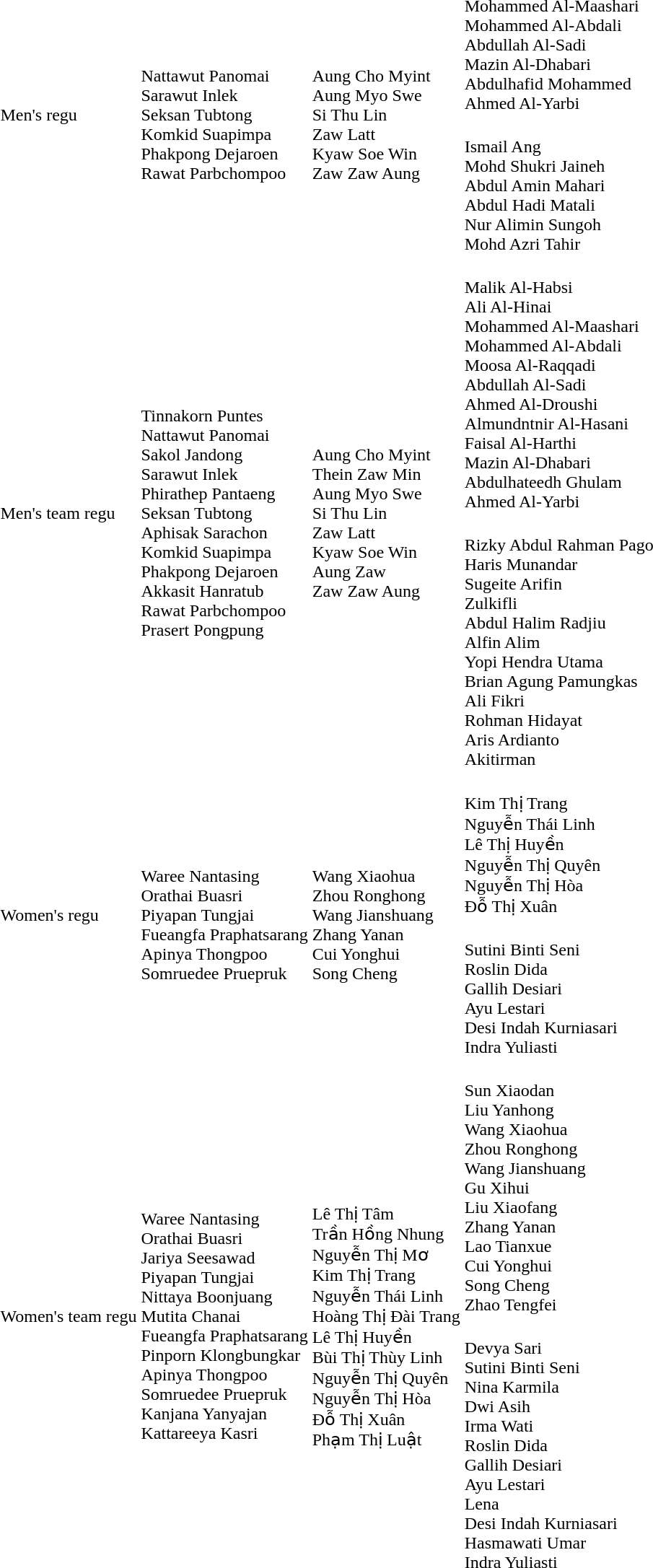<table>
<tr>
<td rowspan=2>Men's regu</td>
<td rowspan=2><br>Nattawut Panomai<br>Sarawut Inlek<br>Seksan Tubtong<br>Komkid Suapimpa<br>Phakpong Dejaroen<br>Rawat Parbchompoo</td>
<td rowspan=2><br>Aung Cho Myint<br>Aung Myo Swe<br>Si Thu Lin<br>Zaw Latt<br>Kyaw Soe Win<br>Zaw Zaw Aung</td>
<td><br>Mohammed Al-Maashari<br>Mohammed Al-Abdali<br>Abdullah Al-Sadi<br>Mazin Al-Dhabari<br>Abdulhafid Mohammed<br>Ahmed Al-Yarbi</td>
</tr>
<tr>
<td><br>Ismail Ang<br>Mohd Shukri Jaineh<br>Abdul Amin Mahari<br>Abdul Hadi Matali<br>Nur Alimin Sungoh<br>Mohd Azri Tahir</td>
</tr>
<tr>
<td rowspan=2>Men's team regu</td>
<td rowspan=2><br>Tinnakorn Puntes<br>Nattawut Panomai<br>Sakol Jandong<br>Sarawut Inlek<br>Phirathep Pantaeng<br>Seksan Tubtong<br>Aphisak Sarachon<br>Komkid Suapimpa<br>Phakpong Dejaroen<br>Akkasit Hanratub<br>Rawat Parbchompoo<br>Prasert Pongpung</td>
<td rowspan=2><br>Aung Cho Myint<br>Thein Zaw Min<br>Aung Myo Swe<br>Si Thu Lin<br>Zaw Latt<br>Kyaw Soe Win<br>Aung Zaw<br>Zaw Zaw Aung</td>
<td><br>Malik Al-Habsi<br>Ali Al-Hinai<br>Mohammed Al-Maashari<br>Mohammed Al-Abdali<br>Moosa Al-Raqqadi<br>Abdullah Al-Sadi<br>Ahmed Al-Droushi<br>Almundntnir Al-Hasani<br>Faisal Al-Harthi<br>Mazin Al-Dhabari<br>Abdulhateedh Ghulam<br>Ahmed Al-Yarbi</td>
</tr>
<tr>
<td><br>Rizky Abdul Rahman Pago<br>Haris Munandar<br>Sugeite Arifin<br>Zulkifli<br>Abdul Halim Radjiu<br>Alfin Alim<br>Yopi Hendra Utama<br>Brian Agung Pamungkas<br>Ali Fikri<br>Rohman Hidayat<br>Aris Ardianto<br>Akitirman</td>
</tr>
<tr>
<td rowspan=2>Women's regu</td>
<td rowspan=2><br>Waree Nantasing<br>Orathai Buasri<br>Piyapan Tungjai<br>Fueangfa Praphatsarang<br>Apinya Thongpoo<br>Somruedee Pruepruk</td>
<td rowspan=2><br>Wang Xiaohua<br>Zhou Ronghong<br>Wang Jianshuang<br>Zhang Yanan<br>Cui Yonghui<br>Song Cheng</td>
<td><br>Kim Thị Trang<br>Nguyễn Thái Linh<br>Lê Thị Huyền<br>Nguyễn Thị Quyên<br>Nguyễn Thị Hòa<br>Đỗ Thị Xuân</td>
</tr>
<tr>
<td><br>Sutini Binti Seni<br>Roslin Dida<br>Gallih Desiari<br>Ayu Lestari<br>Desi Indah Kurniasari<br>Indra Yuliasti</td>
</tr>
<tr>
<td rowspan=2>Women's team regu</td>
<td rowspan=2><br>Waree Nantasing<br>Orathai Buasri<br>Jariya Seesawad<br>Piyapan Tungjai<br>Nittaya Boonjuang<br>Mutita Chanai<br>Fueangfa Praphatsarang<br>Pinporn Klongbungkar<br>Apinya Thongpoo<br>Somruedee Pruepruk<br>Kanjana Yanyajan<br>Kattareeya Kasri</td>
<td rowspan=2><br>Lê Thị Tâm<br>Trần Hồng Nhung<br>Nguyễn Thị Mơ<br>Kim Thị Trang<br>Nguyễn Thái Linh<br>Hoàng Thị Đài Trang<br>Lê Thị Huyền<br>Bùi Thị Thùy Linh<br>Nguyễn Thị Quyên<br>Nguyễn Thị Hòa<br>Đỗ Thị Xuân<br>Phạm Thị Luật</td>
<td><br>Sun Xiaodan<br>Liu Yanhong<br>Wang Xiaohua<br>Zhou Ronghong<br>Wang Jianshuang<br>Gu Xihui<br>Liu Xiaofang<br>Zhang Yanan<br>Lao Tianxue<br>Cui Yonghui<br>Song Cheng<br>Zhao Tengfei</td>
</tr>
<tr>
<td><br>Devya Sari<br>Sutini Binti Seni<br>Nina Karmila<br>Dwi Asih<br>Irma Wati<br>Roslin Dida<br>Gallih Desiari<br>Ayu Lestari<br>Lena<br>Desi Indah Kurniasari<br>Hasmawati Umar<br>Indra Yuliasti</td>
</tr>
</table>
